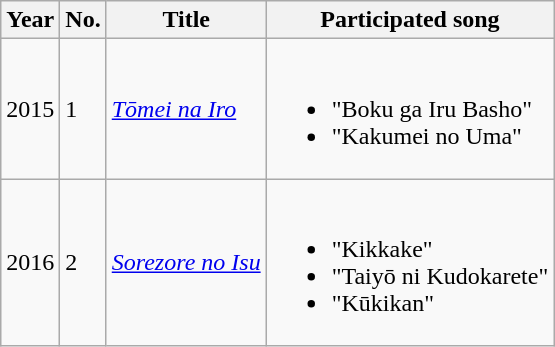<table class="wikitable sortable">
<tr>
<th>Year</th>
<th data-sort-type="number">No.</th>
<th>Title</th>
<th class="unsortable">Participated song</th>
</tr>
<tr>
<td>2015</td>
<td>1</td>
<td><em><a href='#'>Tōmei na Iro</a></em></td>
<td><br><ul><li>"Boku ga Iru Basho"</li><li>"Kakumei no Uma"</li></ul></td>
</tr>
<tr>
<td>2016</td>
<td>2</td>
<td><em><a href='#'>Sorezore no Isu</a></em></td>
<td><br><ul><li>"Kikkake"</li><li>"Taiyō ni Kudokarete"</li><li>"Kūkikan"</li></ul></td>
</tr>
</table>
